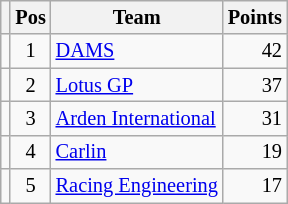<table class="wikitable" style="font-size: 85%;">
<tr>
<th></th>
<th>Pos</th>
<th>Team</th>
<th>Points</th>
</tr>
<tr>
<td align="left"></td>
<td align="center">1</td>
<td> <a href='#'>DAMS</a></td>
<td align="right">42</td>
</tr>
<tr>
<td align="left"></td>
<td align="center">2</td>
<td> <a href='#'>Lotus GP</a></td>
<td align="right">37</td>
</tr>
<tr>
<td align="left"></td>
<td align="center">3</td>
<td> <a href='#'>Arden International</a></td>
<td align="right">31</td>
</tr>
<tr>
<td align="left"></td>
<td align="center">4</td>
<td> <a href='#'>Carlin</a></td>
<td align="right">19</td>
</tr>
<tr>
<td align="left"></td>
<td align="center">5</td>
<td> <a href='#'>Racing Engineering</a></td>
<td align="right">17</td>
</tr>
</table>
